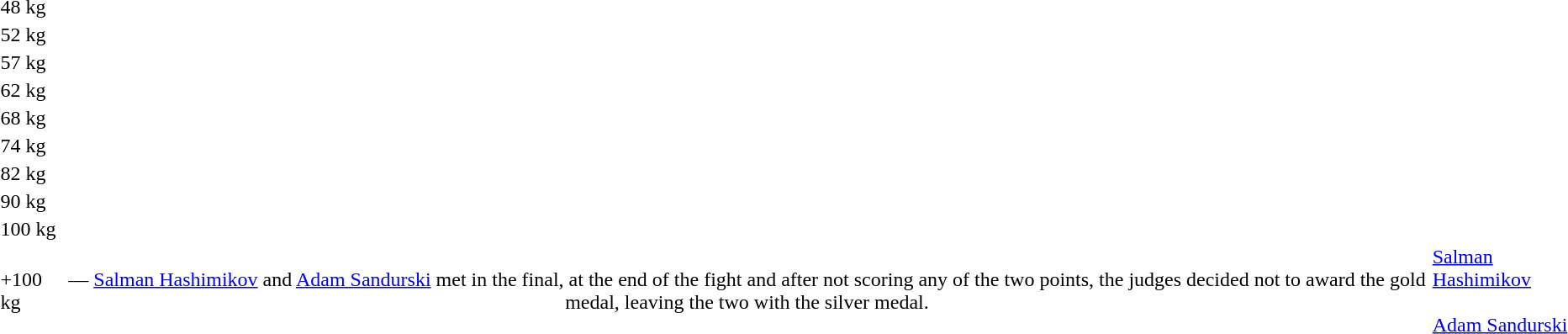<table>
<tr>
<td>48 kg</td>
<td></td>
<td></td>
<td></td>
</tr>
<tr>
<td>52 kg</td>
<td></td>
<td></td>
<td></td>
</tr>
<tr>
<td>57 kg</td>
<td></td>
<td></td>
<td></td>
</tr>
<tr>
<td>62 kg</td>
<td></td>
<td></td>
<td></td>
</tr>
<tr>
<td>68 kg</td>
<td></td>
<td></td>
<td></td>
</tr>
<tr>
<td>74 kg</td>
<td></td>
<td></td>
<td></td>
</tr>
<tr>
<td>82 kg</td>
<td></td>
<td></td>
<td></td>
</tr>
<tr>
<td>90 kg</td>
<td></td>
<td></td>
<td></td>
</tr>
<tr>
<td>100 kg</td>
<td></td>
<td></td>
<td></td>
</tr>
<tr>
<td>+100 kg</td>
<td align=center>— <a href='#'>Salman Hashimikov</a> and <a href='#'>Adam Sandurski</a> met in the final, at the end of the fight and after not scoring any of the two points, the judges decided not to award the gold medal, leaving the two with the silver medal.</td>
<td><a href='#'>Salman Hashimikov</a> <br> <br> <a href='#'>Adam Sandurski</a> <br> </td>
<td></td>
</tr>
</table>
